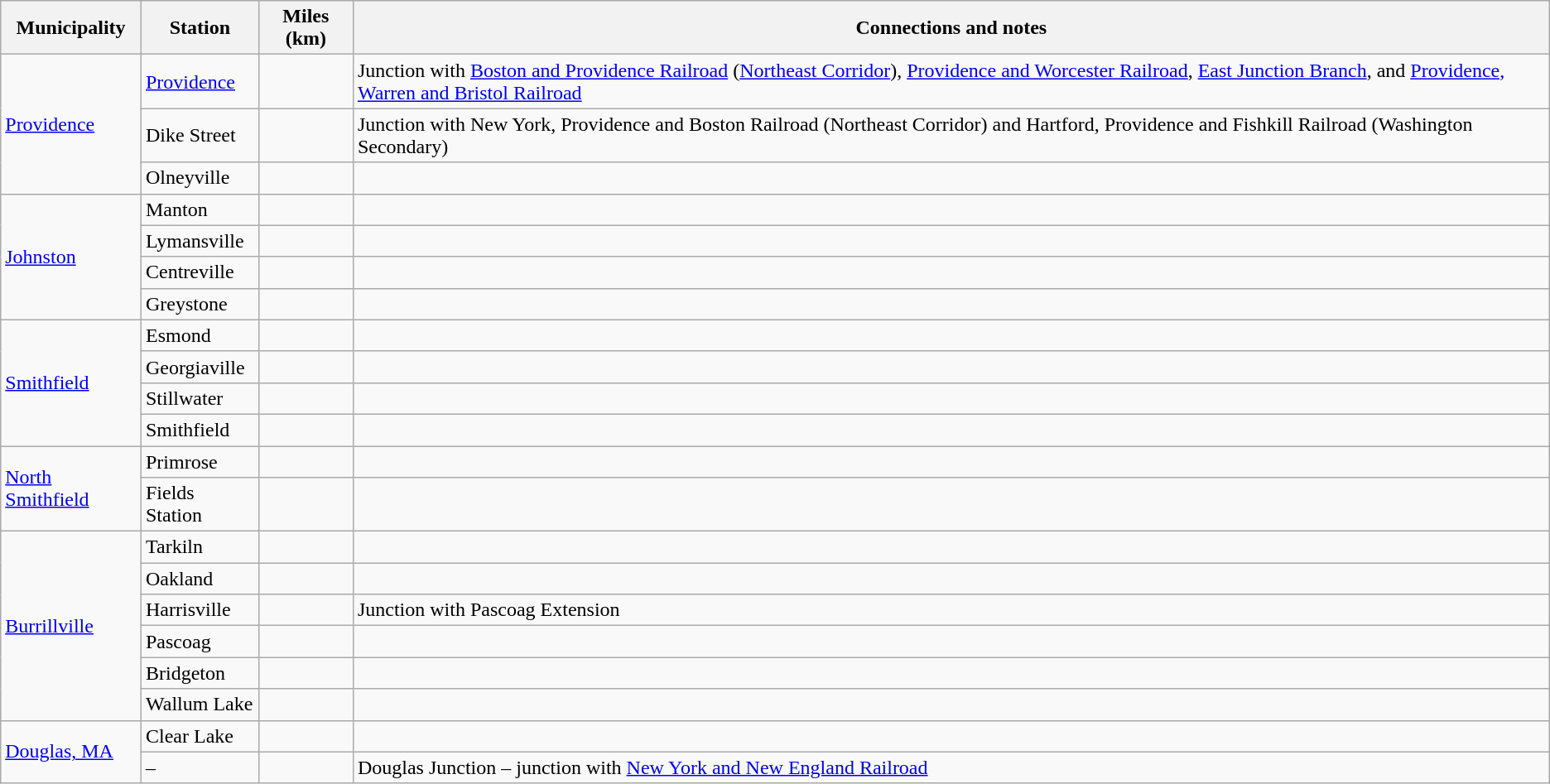<table class="wikitable">
<tr>
<th>Municipality</th>
<th>Station</th>
<th>Miles (km)</th>
<th>Connections and notes</th>
</tr>
<tr>
<td rowspan="3"><a href='#'>Providence</a></td>
<td><a href='#'>Providence</a></td>
<td></td>
<td>Junction with <a href='#'>Boston and Providence Railroad</a> (<a href='#'>Northeast Corridor</a>), <a href='#'>Providence and Worcester Railroad</a>, <a href='#'>East Junction Branch</a>, and <a href='#'>Providence, Warren and Bristol Railroad</a></td>
</tr>
<tr>
<td>Dike Street</td>
<td></td>
<td>Junction with New York, Providence and Boston Railroad (Northeast Corridor) and Hartford, Providence and Fishkill Railroad (Washington Secondary)</td>
</tr>
<tr>
<td>Olneyville</td>
<td></td>
<td></td>
</tr>
<tr>
<td rowspan="4"><a href='#'>Johnston</a></td>
<td>Manton</td>
<td></td>
<td></td>
</tr>
<tr>
<td>Lymansville</td>
<td></td>
<td></td>
</tr>
<tr>
<td>Centreville</td>
<td></td>
<td></td>
</tr>
<tr>
<td>Greystone</td>
<td></td>
<td></td>
</tr>
<tr>
<td rowspan="4"><a href='#'>Smithfield</a></td>
<td>Esmond</td>
<td></td>
<td></td>
</tr>
<tr>
<td>Georgiaville</td>
<td></td>
<td></td>
</tr>
<tr>
<td>Stillwater</td>
<td></td>
<td></td>
</tr>
<tr>
<td>Smithfield</td>
<td></td>
<td></td>
</tr>
<tr>
<td rowspan="2"><a href='#'>North Smithfield</a></td>
<td>Primrose</td>
<td></td>
<td></td>
</tr>
<tr>
<td>Fields Station</td>
<td></td>
<td></td>
</tr>
<tr>
<td rowspan="6"><a href='#'>Burrillville</a></td>
<td>Tarkiln</td>
<td></td>
<td></td>
</tr>
<tr>
<td>Oakland</td>
<td></td>
<td></td>
</tr>
<tr>
<td>Harrisville</td>
<td></td>
<td>Junction with Pascoag Extension</td>
</tr>
<tr>
<td>Pascoag</td>
<td></td>
<td></td>
</tr>
<tr>
<td>Bridgeton</td>
<td></td>
<td></td>
</tr>
<tr>
<td>Wallum Lake</td>
<td></td>
<td></td>
</tr>
<tr>
<td rowspan="2"><a href='#'>Douglas, MA</a></td>
<td>Clear Lake</td>
<td></td>
<td></td>
</tr>
<tr>
<td>–</td>
<td></td>
<td>Douglas Junction – junction with <a href='#'>New York and New England Railroad</a></td>
</tr>
</table>
